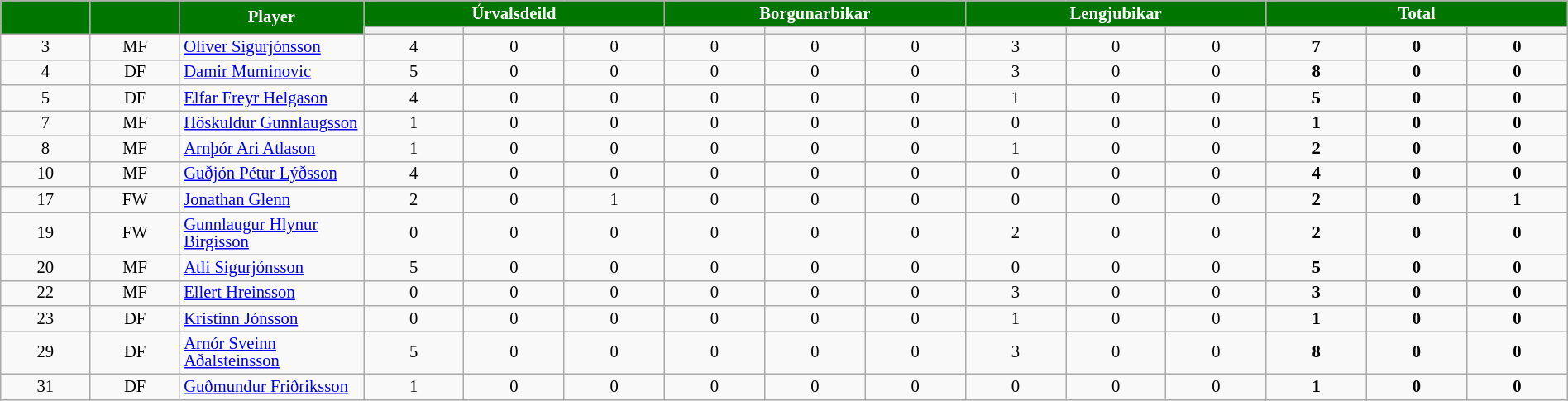<table class="wikitable"  style="font-size:86%; text-align:center; line-height:14px; width:100%;">
<tr>
<th rowspan=2 style="background:#007500; color:white; width:35px;"></th>
<th rowspan=2 style="background:#007500; color:white; width:35px;"></th>
<th rowspan=2 style="background:#007500; color:white; width:35px;">Player</th>
<th colspan=3 style="background:#007500; color:white; width:35px;"><strong>Úrvalsdeild</strong></th>
<th colspan=3 style="background:#007500; color:white; width:35px;"><strong>Borgunarbikar</strong></th>
<th colspan=3 style="background:#007500; color:white; width:35px;"><strong>Lengjubikar</strong></th>
<th colspan=3 style="background:#007500; color:white; width:35px;"><strong>Total</strong></th>
</tr>
<tr style="text-align:center;">
<th width=40></th>
<th width=40></th>
<th width=40></th>
<th width=40></th>
<th width=40></th>
<th width=40></th>
<th width=40></th>
<th width=40></th>
<th width=40></th>
<th width=40></th>
<th width=40></th>
<th width=40></th>
</tr>
<tr>
<td>3</td>
<td>MF</td>
<td style="text-align:left"> <a href='#'>Oliver Sigurjónsson</a></td>
<td>4</td>
<td>0</td>
<td>0</td>
<td>0</td>
<td>0</td>
<td>0</td>
<td>3</td>
<td>0</td>
<td>0</td>
<td><strong>7</strong></td>
<td><strong>0</strong></td>
<td><strong>0</strong></td>
</tr>
<tr>
<td>4</td>
<td>DF</td>
<td style="text-align:left"> <a href='#'>Damir Muminovic</a></td>
<td>5</td>
<td>0</td>
<td>0</td>
<td>0</td>
<td>0</td>
<td>0</td>
<td>3</td>
<td>0</td>
<td>0</td>
<td><strong>8</strong></td>
<td><strong>0</strong></td>
<td><strong>0</strong></td>
</tr>
<tr>
<td>5</td>
<td>DF</td>
<td style="text-align:left"> <a href='#'>Elfar Freyr Helgason</a></td>
<td>4</td>
<td>0</td>
<td>0</td>
<td>0</td>
<td>0</td>
<td>0</td>
<td>1</td>
<td>0</td>
<td>0</td>
<td><strong>5</strong></td>
<td><strong>0</strong></td>
<td><strong>0</strong></td>
</tr>
<tr>
<td>7</td>
<td>MF</td>
<td style="text-align:left"> <a href='#'>Höskuldur Gunnlaugsson</a></td>
<td>1</td>
<td>0</td>
<td>0</td>
<td>0</td>
<td>0</td>
<td>0</td>
<td>0</td>
<td>0</td>
<td>0</td>
<td><strong>1</strong></td>
<td><strong>0</strong></td>
<td><strong>0</strong></td>
</tr>
<tr>
<td>8</td>
<td>MF</td>
<td style="text-align:left"> <a href='#'>Arnþór Ari Atlason</a></td>
<td>1</td>
<td>0</td>
<td>0</td>
<td>0</td>
<td>0</td>
<td>0</td>
<td>1</td>
<td>0</td>
<td>0</td>
<td><strong>2</strong></td>
<td><strong>0</strong></td>
<td><strong>0</strong></td>
</tr>
<tr>
<td>10</td>
<td>MF</td>
<td style="text-align:left"> <a href='#'>Guðjón Pétur Lýðsson</a></td>
<td>4</td>
<td>0</td>
<td>0</td>
<td>0</td>
<td>0</td>
<td>0</td>
<td>0</td>
<td>0</td>
<td>0</td>
<td><strong>4</strong></td>
<td><strong>0</strong></td>
<td><strong>0</strong></td>
</tr>
<tr>
<td>17</td>
<td>FW</td>
<td style="text-align:left"> <a href='#'>Jonathan Glenn</a></td>
<td>2</td>
<td>0</td>
<td>1</td>
<td>0</td>
<td>0</td>
<td>0</td>
<td>0</td>
<td>0</td>
<td>0</td>
<td><strong>2</strong></td>
<td><strong>0</strong></td>
<td><strong>1</strong></td>
</tr>
<tr>
<td>19</td>
<td>FW</td>
<td style="text-align:left"> <a href='#'>Gunnlaugur Hlynur Birgisson</a></td>
<td>0</td>
<td>0</td>
<td>0</td>
<td>0</td>
<td>0</td>
<td>0</td>
<td>2</td>
<td>0</td>
<td>0</td>
<td><strong>2</strong></td>
<td><strong>0</strong></td>
<td><strong>0</strong></td>
</tr>
<tr>
<td>20</td>
<td>MF</td>
<td style="text-align:left"> <a href='#'>Atli Sigurjónsson</a></td>
<td>5</td>
<td>0</td>
<td>0</td>
<td>0</td>
<td>0</td>
<td>0</td>
<td>0</td>
<td>0</td>
<td>0</td>
<td><strong>5</strong></td>
<td><strong>0</strong></td>
<td><strong>0</strong></td>
</tr>
<tr>
<td>22</td>
<td>MF</td>
<td style="text-align:left"> <a href='#'>Ellert Hreinsson</a></td>
<td>0</td>
<td>0</td>
<td>0</td>
<td>0</td>
<td>0</td>
<td>0</td>
<td>3</td>
<td>0</td>
<td>0</td>
<td><strong>3</strong></td>
<td><strong>0</strong></td>
<td><strong>0</strong></td>
</tr>
<tr>
<td>23</td>
<td>DF</td>
<td style="text-align:left"> <a href='#'>Kristinn Jónsson</a></td>
<td>0</td>
<td>0</td>
<td>0</td>
<td>0</td>
<td>0</td>
<td>0</td>
<td>1</td>
<td>0</td>
<td>0</td>
<td><strong>1</strong></td>
<td><strong>0</strong></td>
<td><strong>0</strong></td>
</tr>
<tr>
<td>29</td>
<td>DF</td>
<td style="text-align:left"> <a href='#'>Arnór Sveinn Aðalsteinsson</a></td>
<td>5</td>
<td>0</td>
<td>0</td>
<td>0</td>
<td>0</td>
<td>0</td>
<td>3</td>
<td>0</td>
<td>0</td>
<td><strong>8</strong></td>
<td><strong>0</strong></td>
<td><strong>0</strong></td>
</tr>
<tr>
<td>31</td>
<td>DF</td>
<td style="text-align:left"> <a href='#'>Guðmundur Friðriksson</a></td>
<td>1</td>
<td>0</td>
<td>0</td>
<td>0</td>
<td>0</td>
<td>0</td>
<td>0</td>
<td>0</td>
<td>0</td>
<td><strong>1</strong></td>
<td><strong>0</strong></td>
<td><strong>0</strong></td>
</tr>
</table>
